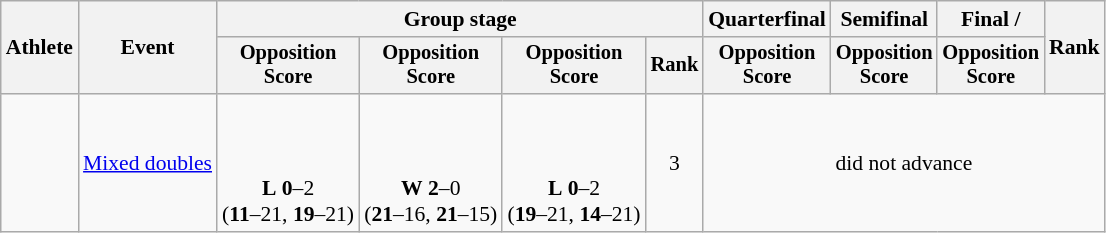<table class="wikitable" style="font-size:90%">
<tr>
<th rowspan=2>Athlete</th>
<th rowspan=2>Event</th>
<th colspan=4>Group stage</th>
<th>Quarterfinal</th>
<th>Semifinal</th>
<th>Final / </th>
<th rowspan=2>Rank</th>
</tr>
<tr style="font-size:95%">
<th>Opposition<br>Score</th>
<th>Opposition<br>Score</th>
<th>Opposition<br>Score</th>
<th>Rank</th>
<th>Opposition<br>Score</th>
<th>Opposition<br>Score</th>
<th>Opposition<br>Score</th>
</tr>
<tr align=center>
<td align=left><br></td>
<td align=left><a href='#'>Mixed doubles</a></td>
<td> <br>  <br><br><strong>L</strong> <strong>0</strong>–2 <br> (<strong>11</strong>–21, <strong>19</strong>–21)</td>
<td> <br>  <br><br><strong>W</strong> <strong>2</strong>–0 <br> (<strong>21</strong>–16, <strong>21</strong>–15)</td>
<td> <br>  <br><br><strong>L</strong> <strong>0</strong>–2 <br> (<strong>19</strong>–21, <strong>14</strong>–21)</td>
<td>3</td>
<td colspan=4>did not advance</td>
</tr>
</table>
